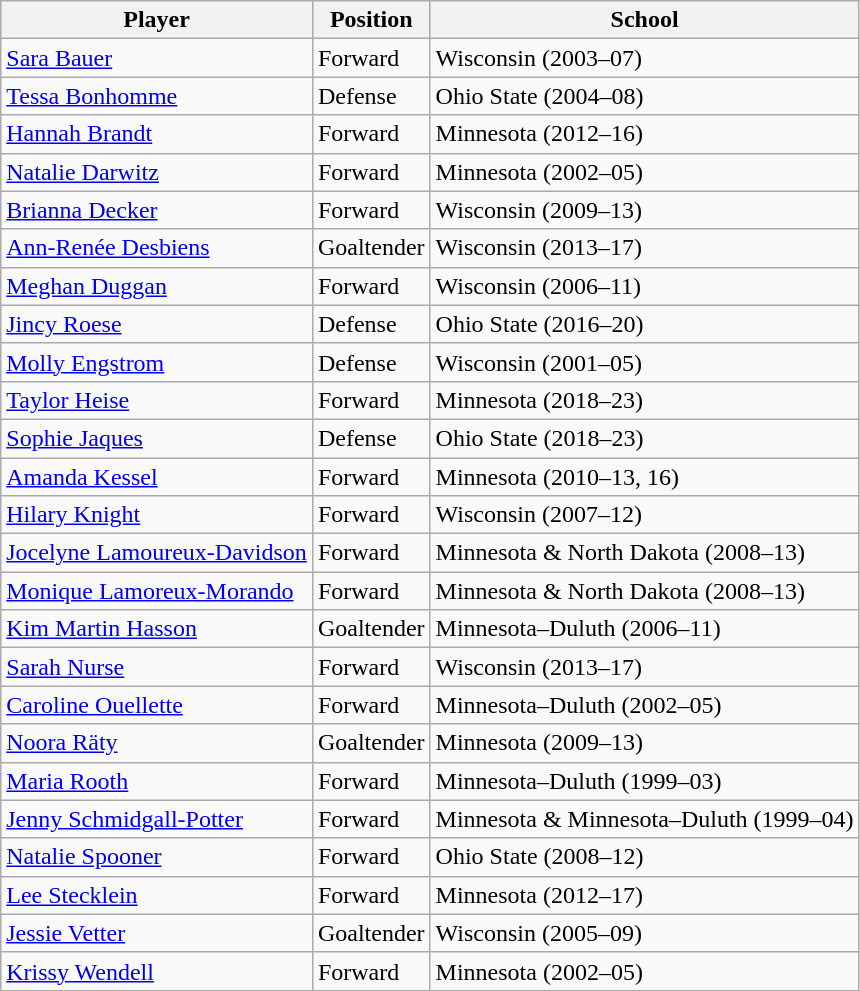<table class="wikitable sortable">
<tr>
<th>Player</th>
<th>Position</th>
<th>School</th>
</tr>
<tr>
<td> <a href='#'>Sara Bauer</a></td>
<td>Forward</td>
<td>Wisconsin (2003–07)</td>
</tr>
<tr>
<td> <a href='#'>Tessa Bonhomme</a></td>
<td>Defense</td>
<td>Ohio State (2004–08)</td>
</tr>
<tr>
<td> <a href='#'>Hannah Brandt</a></td>
<td>Forward</td>
<td>Minnesota (2012–16)</td>
</tr>
<tr>
<td> <a href='#'>Natalie Darwitz</a></td>
<td>Forward</td>
<td>Minnesota (2002–05)</td>
</tr>
<tr>
<td> <a href='#'>Brianna Decker</a></td>
<td>Forward</td>
<td>Wisconsin (2009–13)</td>
</tr>
<tr>
<td> <a href='#'>Ann-Renée Desbiens</a></td>
<td>Goaltender</td>
<td>Wisconsin (2013–17)</td>
</tr>
<tr>
<td> <a href='#'>Meghan Duggan</a></td>
<td>Forward</td>
<td>Wisconsin (2006–11)</td>
</tr>
<tr>
<td> <a href='#'>Jincy Roese</a></td>
<td>Defense</td>
<td>Ohio State (2016–20)</td>
</tr>
<tr>
<td> <a href='#'>Molly Engstrom</a></td>
<td>Defense</td>
<td>Wisconsin (2001–05)</td>
</tr>
<tr>
<td> <a href='#'>Taylor Heise</a></td>
<td>Forward</td>
<td>Minnesota (2018–23)</td>
</tr>
<tr>
<td> <a href='#'>Sophie Jaques</a></td>
<td>Defense</td>
<td>Ohio State (2018–23)</td>
</tr>
<tr>
<td> <a href='#'>Amanda Kessel</a></td>
<td>Forward</td>
<td>Minnesota (2010–13, 16)</td>
</tr>
<tr>
<td> <a href='#'>Hilary Knight</a></td>
<td>Forward</td>
<td>Wisconsin (2007–12)</td>
</tr>
<tr>
<td> <a href='#'>Jocelyne Lamoureux-Davidson</a></td>
<td>Forward</td>
<td>Minnesota & North Dakota (2008–13)</td>
</tr>
<tr>
<td> <a href='#'>Monique Lamoreux-Morando</a></td>
<td>Forward</td>
<td>Minnesota & North Dakota (2008–13)</td>
</tr>
<tr>
<td> <a href='#'>Kim Martin Hasson</a></td>
<td>Goaltender</td>
<td>Minnesota–Duluth (2006–11)</td>
</tr>
<tr>
<td> <a href='#'>Sarah Nurse</a></td>
<td>Forward</td>
<td>Wisconsin (2013–17)</td>
</tr>
<tr>
<td> <a href='#'>Caroline Ouellette</a></td>
<td>Forward</td>
<td>Minnesota–Duluth (2002–05)</td>
</tr>
<tr>
<td> <a href='#'>Noora Räty</a></td>
<td>Goaltender</td>
<td>Minnesota (2009–13)</td>
</tr>
<tr>
<td> <a href='#'>Maria Rooth</a></td>
<td>Forward</td>
<td>Minnesota–Duluth (1999–03)</td>
</tr>
<tr>
<td> <a href='#'>Jenny Schmidgall-Potter</a></td>
<td>Forward</td>
<td>Minnesota & Minnesota–Duluth (1999–04)</td>
</tr>
<tr>
<td> <a href='#'>Natalie Spooner</a></td>
<td>Forward</td>
<td>Ohio State (2008–12)</td>
</tr>
<tr>
<td> <a href='#'>Lee Stecklein</a></td>
<td>Forward</td>
<td>Minnesota (2012–17)</td>
</tr>
<tr>
<td> <a href='#'>Jessie Vetter</a></td>
<td>Goaltender</td>
<td>Wisconsin (2005–09)</td>
</tr>
<tr>
<td> <a href='#'>Krissy Wendell</a></td>
<td>Forward</td>
<td>Minnesota (2002–05)</td>
</tr>
</table>
